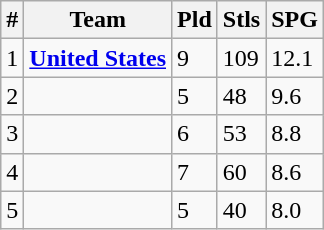<table class=wikitable>
<tr>
<th>#</th>
<th>Team</th>
<th>Pld</th>
<th>Stls</th>
<th>SPG</th>
</tr>
<tr>
<td>1</td>
<td><strong> <a href='#'>United States</a></strong></td>
<td>9</td>
<td>109</td>
<td>12.1</td>
</tr>
<tr>
<td>2</td>
<td></td>
<td>5</td>
<td>48</td>
<td>9.6</td>
</tr>
<tr>
<td>3</td>
<td></td>
<td>6</td>
<td>53</td>
<td>8.8</td>
</tr>
<tr>
<td>4</td>
<td></td>
<td>7</td>
<td>60</td>
<td>8.6</td>
</tr>
<tr>
<td>5</td>
<td></td>
<td>5</td>
<td>40</td>
<td>8.0</td>
</tr>
</table>
